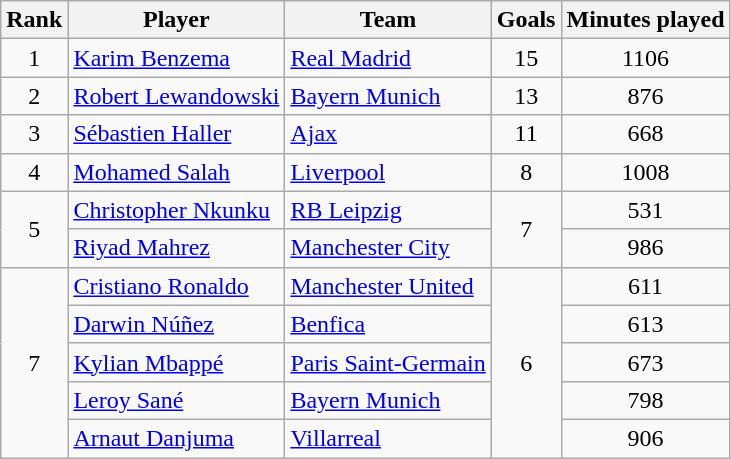<table class="wikitable" style="text-align:center">
<tr>
<th>Rank</th>
<th>Player</th>
<th>Team</th>
<th>Goals</th>
<th>Minutes played</th>
</tr>
<tr>
<td>1</td>
<td align=left> <a href='#'>Karim Benzema</a></td>
<td align=left> <a href='#'>Real Madrid</a></td>
<td>15</td>
<td>1106</td>
</tr>
<tr>
<td>2</td>
<td align=left> <a href='#'>Robert Lewandowski</a></td>
<td align=left> <a href='#'>Bayern Munich</a></td>
<td>13</td>
<td>876</td>
</tr>
<tr>
<td>3</td>
<td align="left"> <a href='#'>Sébastien Haller</a></td>
<td align="left"> <a href='#'>Ajax</a></td>
<td>11</td>
<td>668</td>
</tr>
<tr>
<td>4</td>
<td align=left> <a href='#'>Mohamed Salah</a></td>
<td align=left> <a href='#'>Liverpool</a></td>
<td>8</td>
<td>1008</td>
</tr>
<tr>
<td rowspan="2">5</td>
<td align=left> <a href='#'>Christopher Nkunku</a></td>
<td align=left> <a href='#'>RB Leipzig</a></td>
<td rowspan="2">7</td>
<td>531</td>
</tr>
<tr>
<td align=left> <a href='#'>Riyad Mahrez</a></td>
<td align=left> <a href='#'>Manchester City</a></td>
<td>986</td>
</tr>
<tr>
<td rowspan="5">7</td>
<td align=left> <a href='#'>Cristiano Ronaldo</a></td>
<td align=left> <a href='#'>Manchester United</a></td>
<td rowspan="5">6</td>
<td>611</td>
</tr>
<tr>
<td align=left> <a href='#'>Darwin Núñez</a></td>
<td align=left> <a href='#'>Benfica</a></td>
<td>613</td>
</tr>
<tr>
<td align=left> <a href='#'>Kylian Mbappé</a></td>
<td align=left> <a href='#'>Paris Saint-Germain</a></td>
<td>673</td>
</tr>
<tr>
<td align=left> <a href='#'>Leroy Sané</a></td>
<td align=left> <a href='#'>Bayern Munich</a></td>
<td>798</td>
</tr>
<tr>
<td align=left> <a href='#'>Arnaut Danjuma</a></td>
<td align=left> <a href='#'>Villarreal</a></td>
<td>906</td>
</tr>
</table>
